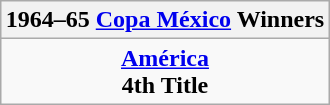<table class="wikitable" style="text-align: center; margin: 0 auto;">
<tr>
<th>1964–65 <a href='#'>Copa México</a> Winners</th>
</tr>
<tr>
<td><strong><a href='#'>América</a></strong><br><strong>4th Title</strong></td>
</tr>
</table>
